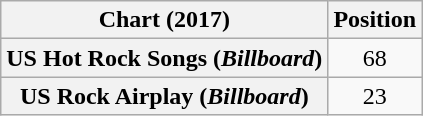<table class="wikitable sortable plainrowheaders" style="text-align:center;">
<tr>
<th>Chart (2017)</th>
<th>Position</th>
</tr>
<tr>
<th scope="row">US Hot Rock Songs (<em>Billboard</em>)</th>
<td>68</td>
</tr>
<tr>
<th scope="row">US Rock Airplay (<em>Billboard</em>)</th>
<td>23</td>
</tr>
</table>
